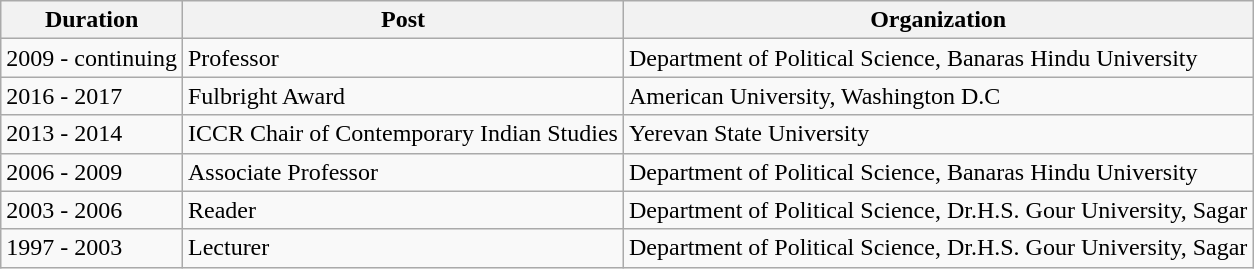<table class="wikitable">
<tr>
<th>Duration</th>
<th>Post</th>
<th>Organization</th>
</tr>
<tr>
<td>2009 - continuing</td>
<td>Professor</td>
<td>Department of Political Science, Banaras Hindu University</td>
</tr>
<tr>
<td>2016 - 2017</td>
<td>Fulbright Award</td>
<td>American University, Washington D.C</td>
</tr>
<tr>
<td>2013 - 2014</td>
<td>ICCR Chair of Contemporary Indian Studies</td>
<td>Yerevan State University</td>
</tr>
<tr>
<td>2006 - 2009</td>
<td>Associate Professor</td>
<td>Department of Political Science, Banaras Hindu University</td>
</tr>
<tr>
<td>2003 - 2006</td>
<td>Reader</td>
<td>Department of Political Science, Dr.H.S. Gour University, Sagar</td>
</tr>
<tr>
<td>1997 - 2003</td>
<td>Lecturer</td>
<td>Department of Political Science, Dr.H.S. Gour University, Sagar</td>
</tr>
</table>
